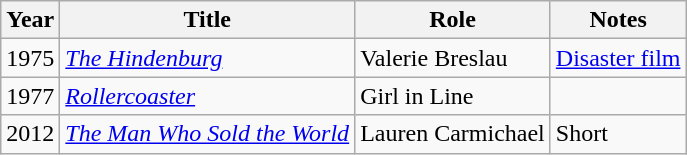<table class="wikitable sortable">
<tr>
<th>Year</th>
<th>Title</th>
<th>Role</th>
<th class="unsortable">Notes</th>
</tr>
<tr>
<td>1975</td>
<td><em><a href='#'>The Hindenburg</a></em></td>
<td>Valerie Breslau</td>
<td><a href='#'>Disaster film</a></td>
</tr>
<tr>
<td>1977</td>
<td><em><a href='#'>Rollercoaster</a></em></td>
<td>Girl in Line</td>
<td></td>
</tr>
<tr>
<td>2012</td>
<td><em><a href='#'>The Man Who Sold the World</a></em></td>
<td>Lauren Carmichael</td>
<td>Short</td>
</tr>
</table>
